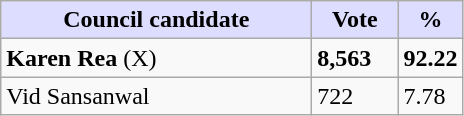<table class="wikitable">
<tr>
<th style="background:#ddf; width:200px;">Council candidate</th>
<th style="background:#ddf; width:50px;">Vote</th>
<th style="background:#ddf; width:30px;">%</th>
</tr>
<tr>
<td><strong>Karen Rea</strong> (X)</td>
<td><strong>8,563</strong></td>
<td><strong>92.22</strong></td>
</tr>
<tr>
<td>Vid Sansanwal</td>
<td>722</td>
<td>7.78</td>
</tr>
</table>
